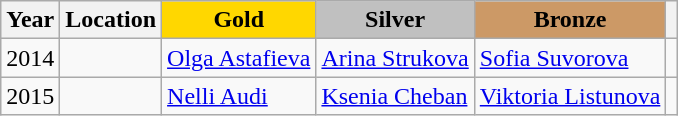<table class="wikitable">
<tr>
<th>Year</th>
<th>Location</th>
<td style="text-align:center; background:gold;"><strong>Gold</strong></td>
<td style="text-align:center; background:silver;"><strong>Silver</strong></td>
<td style="text-align:center; background:#c96;"><strong>Bronze</strong></td>
<th></th>
</tr>
<tr>
<td>2014</td>
<td></td>
<td><a href='#'>Olga Astafieva</a></td>
<td><a href='#'>Arina Strukova</a></td>
<td><a href='#'>Sofia Suvorova</a></td>
<td></td>
</tr>
<tr>
<td>2015</td>
<td></td>
<td><a href='#'>Nelli Audi</a></td>
<td><a href='#'>Ksenia Cheban</a></td>
<td><a href='#'>Viktoria Listunova</a></td>
<td></td>
</tr>
</table>
